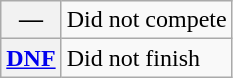<table class="wikitable">
<tr>
<th scope="row">—</th>
<td>Did not compete</td>
</tr>
<tr>
<th scope="row"><a href='#'>DNF</a></th>
<td>Did not finish</td>
</tr>
</table>
